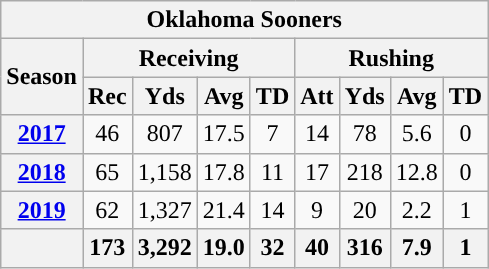<table class="wikitable" style="text-align:center;">
<tr>
<th colspan="13">Oklahoma Sooners</th>
</tr>
<tr>
<th rowspan="2">Season</th>
<th colspan="4">Receiving</th>
<th colspan="4">Rushing</th>
</tr>
<tr>
<th>Rec</th>
<th>Yds</th>
<th>Avg</th>
<th>TD</th>
<th>Att</th>
<th>Yds</th>
<th>Avg</th>
<th>TD</th>
</tr>
<tr>
<th><a href='#'>2017</a></th>
<td>46</td>
<td>807</td>
<td>17.5</td>
<td>7</td>
<td>14</td>
<td>78</td>
<td>5.6</td>
<td>0</td>
</tr>
<tr>
<th><a href='#'>2018</a></th>
<td>65</td>
<td>1,158</td>
<td>17.8</td>
<td>11</td>
<td>17</td>
<td>218</td>
<td>12.8</td>
<td>0</td>
</tr>
<tr>
<th><a href='#'>2019</a></th>
<td>62</td>
<td>1,327</td>
<td>21.4</td>
<td>14</td>
<td>9</td>
<td>20</td>
<td>2.2</td>
<td>1</td>
</tr>
<tr>
<th></th>
<th>173</th>
<th>3,292</th>
<th>19.0</th>
<th>32</th>
<th>40</th>
<th>316</th>
<th>7.9</th>
<th>1</th>
</tr>
</table>
